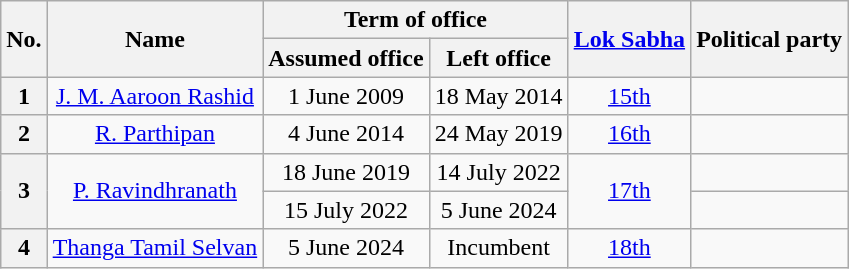<table class="wikitable sortable" style="text-align:center">
<tr>
<th rowspan=2>No.</th>
<th rowspan=2>Name</th>
<th colspan=2>Term of office</th>
<th rowspan=2><a href='#'>Lok Sabha</a><br></th>
<th rowspan=2 colspan=2>Political party</th>
</tr>
<tr>
<th>Assumed office</th>
<th>Left office</th>
</tr>
<tr>
<th>1</th>
<td><a href='#'>J. M. Aaroon Rashid</a></td>
<td>1 June 2009</td>
<td>18 May 2014</td>
<td><a href='#'>15th</a><br></td>
<td></td>
</tr>
<tr>
<th>2</th>
<td><a href='#'>R. Parthipan</a></td>
<td>4 June 2014</td>
<td>24 May 2019</td>
<td><a href='#'>16th</a><br></td>
<td></td>
</tr>
<tr>
<th rowspan=2>3</th>
<td rowspan=2><a href='#'>P. Ravindhranath</a></td>
<td>18 June 2019</td>
<td>14 July 2022</td>
<td rowspan=2><a href='#'>17th</a><br></td>
</tr>
<tr>
<td>15 July 2022</td>
<td>5 June 2024</td>
<td></td>
</tr>
<tr>
<th>4</th>
<td><a href='#'>Thanga Tamil Selvan</a></td>
<td>5 June 2024</td>
<td>Incumbent</td>
<td><a href='#'>18th</a><br></td>
<td></td>
</tr>
</table>
